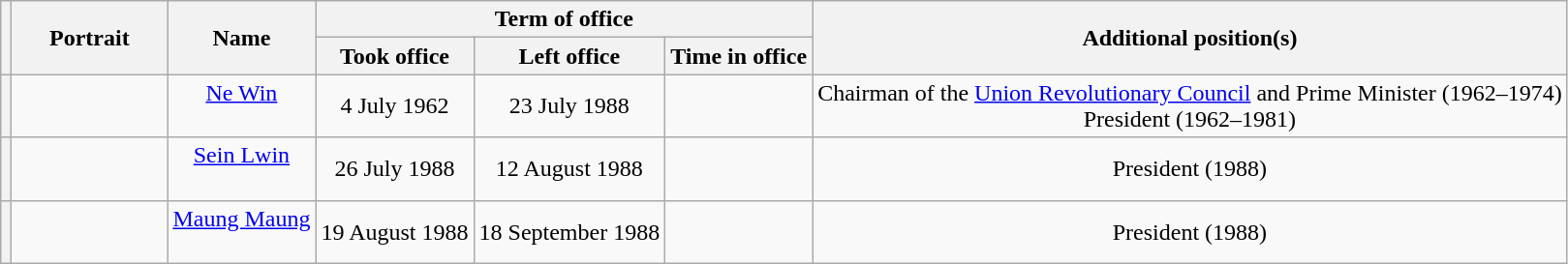<table class="wikitable" style="text-align:center">
<tr>
<th rowspan="2"></th>
<th rowspan="2" width="100px">Portrait</th>
<th rowspan="2">Name<br></th>
<th colspan="3">Term of office</th>
<th rowspan="2">Additional position(s)</th>
</tr>
<tr>
<th>Took office</th>
<th>Left office</th>
<th>Time in office</th>
</tr>
<tr>
<th> </th>
<td></td>
<td><a href='#'>Ne Win</a><br><br></td>
<td>4 July 1962</td>
<td>23 July 1988<br></td>
<td></td>
<td>Chairman of the <a href='#'>Union Revolutionary Council</a> and Prime Minister (1962–1974)<br>President (1962–1981)</td>
</tr>
<tr>
<th> </th>
<td></td>
<td><a href='#'>Sein Lwin</a><br><br></td>
<td>26 July 1988</td>
<td>12 August 1988<br></td>
<td></td>
<td>President (1988)</td>
</tr>
<tr>
<th> </th>
<td></td>
<td><a href='#'>Maung Maung</a><br><br></td>
<td>19 August 1988</td>
<td>18 September 1988<br></td>
<td></td>
<td>President (1988)</td>
</tr>
</table>
